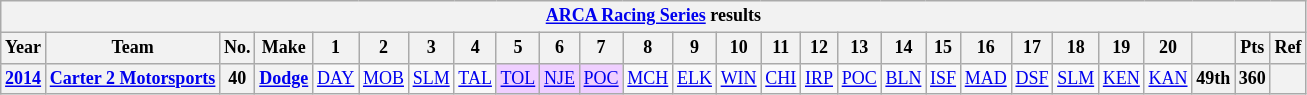<table class="wikitable" style="text-align:center; font-size:75%">
<tr>
<th colspan=48><a href='#'>ARCA Racing Series</a> results</th>
</tr>
<tr>
<th>Year</th>
<th>Team</th>
<th>No.</th>
<th>Make</th>
<th>1</th>
<th>2</th>
<th>3</th>
<th>4</th>
<th>5</th>
<th>6</th>
<th>7</th>
<th>8</th>
<th>9</th>
<th>10</th>
<th>11</th>
<th>12</th>
<th>13</th>
<th>14</th>
<th>15</th>
<th>16</th>
<th>17</th>
<th>18</th>
<th>19</th>
<th>20</th>
<th></th>
<th>Pts</th>
<th>Ref</th>
</tr>
<tr>
<th><a href='#'>2014</a></th>
<th><a href='#'>Carter 2 Motorsports</a></th>
<th>40</th>
<th><a href='#'>Dodge</a></th>
<td><a href='#'>DAY</a></td>
<td><a href='#'>MOB</a></td>
<td><a href='#'>SLM</a></td>
<td><a href='#'>TAL</a></td>
<td style="background:#EFCFFF;"><a href='#'>TOL</a><br></td>
<td style="background:#EFCFFF;"><a href='#'>NJE</a><br></td>
<td style="background:#EFCFFF;"><a href='#'>POC</a><br></td>
<td><a href='#'>MCH</a></td>
<td><a href='#'>ELK</a></td>
<td><a href='#'>WIN</a></td>
<td><a href='#'>CHI</a></td>
<td><a href='#'>IRP</a></td>
<td><a href='#'>POC</a></td>
<td><a href='#'>BLN</a></td>
<td><a href='#'>ISF</a></td>
<td><a href='#'>MAD</a></td>
<td><a href='#'>DSF</a></td>
<td><a href='#'>SLM</a></td>
<td><a href='#'>KEN</a></td>
<td><a href='#'>KAN</a></td>
<th>49th</th>
<th>360</th>
<th></th>
</tr>
</table>
